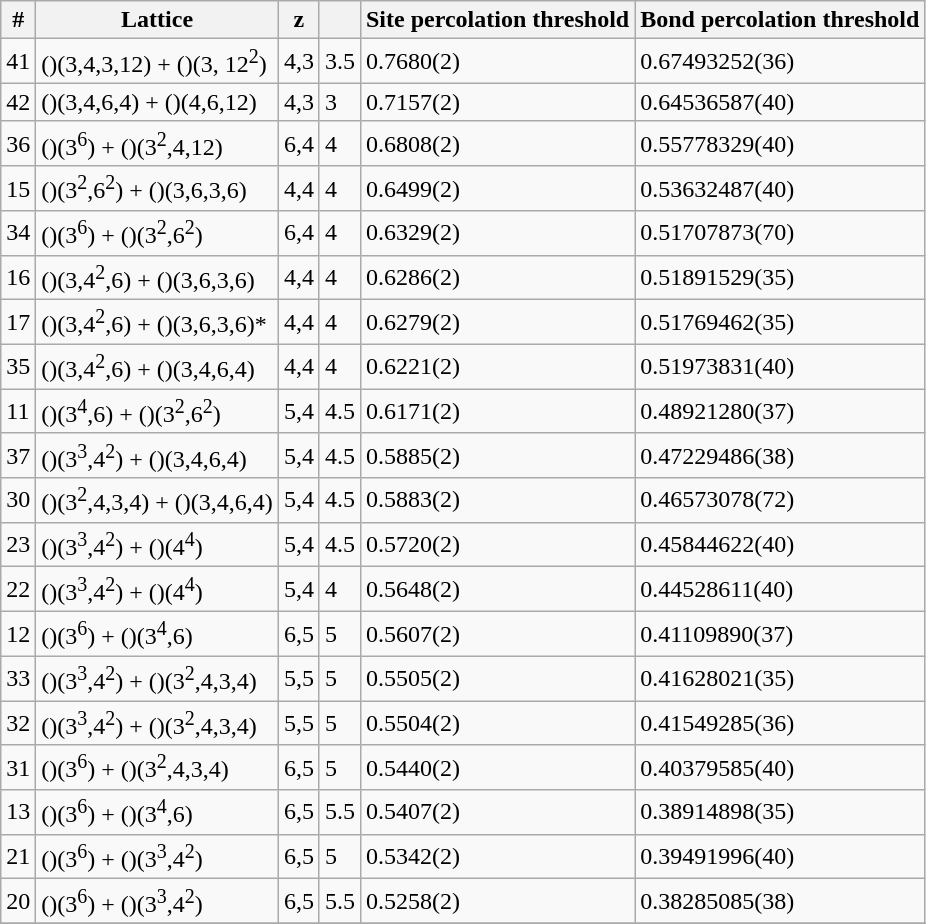<table class="wikitable">
<tr>
<th>#</th>
<th>Lattice</th>
<th>z</th>
<th></th>
<th>Site percolation threshold</th>
<th>Bond percolation threshold</th>
</tr>
<tr>
<td>41</td>
<td>()(3,4,3,12) + ()(3, 12<sup>2</sup>)</td>
<td>4,3</td>
<td>3.5</td>
<td>0.7680(2)</td>
<td>0.67493252(36)</td>
</tr>
<tr>
<td>42</td>
<td>()(3,4,6,4) + ()(4,6,12)</td>
<td>4,3</td>
<td>3</td>
<td>0.7157(2)</td>
<td>0.64536587(40)</td>
</tr>
<tr>
<td>36</td>
<td>()(3<sup>6</sup>) + ()(3<sup>2</sup>,4,12)</td>
<td>6,4</td>
<td>4 </td>
<td>0.6808(2)</td>
<td>0.55778329(40)</td>
</tr>
<tr>
<td>15</td>
<td>()(3<sup>2</sup>,6<sup>2</sup>) + ()(3,6,3,6)</td>
<td>4,4</td>
<td>4</td>
<td>0.6499(2)</td>
<td>0.53632487(40)</td>
</tr>
<tr>
<td>34</td>
<td>()(3<sup>6</sup>) + ()(3<sup>2</sup>,6<sup>2</sup>)</td>
<td>6,4</td>
<td>4 </td>
<td>0.6329(2)</td>
<td>0.51707873(70)</td>
</tr>
<tr>
<td>16</td>
<td>()(3,4<sup>2</sup>,6) + ()(3,6,3,6)</td>
<td>4,4</td>
<td>4</td>
<td>0.6286(2)</td>
<td>0.51891529(35)</td>
</tr>
<tr>
<td>17</td>
<td>()(3,4<sup>2</sup>,6) + ()(3,6,3,6)*</td>
<td>4,4</td>
<td>4</td>
<td>0.6279(2)</td>
<td>0.51769462(35)</td>
</tr>
<tr>
<td>35</td>
<td>()(3,4<sup>2</sup>,6) + ()(3,4,6,4)</td>
<td>4,4</td>
<td>4</td>
<td>0.6221(2)</td>
<td>0.51973831(40)</td>
</tr>
<tr>
<td>11</td>
<td>()(3<sup>4</sup>,6) + ()(3<sup>2</sup>,6<sup>2</sup>)</td>
<td>5,4</td>
<td>4.5</td>
<td>0.6171(2)</td>
<td>0.48921280(37)</td>
</tr>
<tr>
<td>37</td>
<td>()(3<sup>3</sup>,4<sup>2</sup>) + ()(3,4,6,4)</td>
<td>5,4</td>
<td>4.5</td>
<td>0.5885(2)</td>
<td>0.47229486(38)</td>
</tr>
<tr>
<td>30</td>
<td>()(3<sup>2</sup>,4,3,4) + ()(3,4,6,4)</td>
<td>5,4</td>
<td>4.5</td>
<td>0.5883(2)</td>
<td>0.46573078(72)</td>
</tr>
<tr>
<td>23</td>
<td>()(3<sup>3</sup>,4<sup>2</sup>) + ()(4<sup>4</sup>)</td>
<td>5,4</td>
<td>4.5</td>
<td>0.5720(2)</td>
<td>0.45844622(40)</td>
</tr>
<tr>
<td>22</td>
<td>()(3<sup>3</sup>,4<sup>2</sup>) + ()(4<sup>4</sup>)</td>
<td>5,4</td>
<td>4 </td>
<td>0.5648(2)</td>
<td>0.44528611(40)</td>
</tr>
<tr>
<td>12</td>
<td>()(3<sup>6</sup>) + ()(3<sup>4</sup>,6)</td>
<td>6,5</td>
<td>5 </td>
<td>0.5607(2)</td>
<td>0.41109890(37)</td>
</tr>
<tr>
<td>33</td>
<td>()(3<sup>3</sup>,4<sup>2</sup>) + ()(3<sup>2</sup>,4,3,4)</td>
<td>5,5</td>
<td>5</td>
<td>0.5505(2)</td>
<td>0.41628021(35)</td>
</tr>
<tr>
<td>32</td>
<td>()(3<sup>3</sup>,4<sup>2</sup>) + ()(3<sup>2</sup>,4,3,4)</td>
<td>5,5</td>
<td>5</td>
<td>0.5504(2)</td>
<td>0.41549285(36)</td>
</tr>
<tr>
<td>31</td>
<td>()(3<sup>6</sup>) + ()(3<sup>2</sup>,4,3,4)</td>
<td>6,5</td>
<td>5 </td>
<td>0.5440(2)</td>
<td>0.40379585(40)</td>
</tr>
<tr>
<td>13</td>
<td>()(3<sup>6</sup>) + ()(3<sup>4</sup>,6)</td>
<td>6,5</td>
<td>5.5</td>
<td>0.5407(2)</td>
<td>0.38914898(35)</td>
</tr>
<tr>
<td>21</td>
<td>()(3<sup>6</sup>) + ()(3<sup>3</sup>,4<sup>2</sup>)</td>
<td>6,5</td>
<td>5 </td>
<td>0.5342(2)</td>
<td>0.39491996(40)</td>
</tr>
<tr>
<td>20</td>
<td>()(3<sup>6</sup>) + ()(3<sup>3</sup>,4<sup>2</sup>)</td>
<td>6,5</td>
<td>5.5</td>
<td>0.5258(2)</td>
<td>0.38285085(38)</td>
</tr>
<tr>
</tr>
</table>
